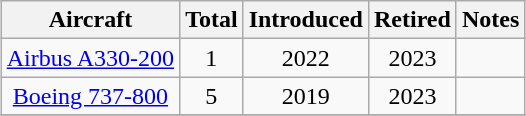<table class="wikitable" style="border-collapse:collapse;text-align:center;  margin: 1em auto;">
<tr>
<th>Aircraft</th>
<th>Total</th>
<th>Introduced</th>
<th>Retired</th>
<th>Notes</th>
</tr>
<tr>
<td><a href='#'>Airbus A330-200</a></td>
<td>1</td>
<td>2022</td>
<td>2023</td>
<td></td>
</tr>
<tr>
<td><a href='#'>Boeing 737-800</a></td>
<td>5</td>
<td>2019</td>
<td>2023</td>
<td></td>
</tr>
<tr>
</tr>
</table>
